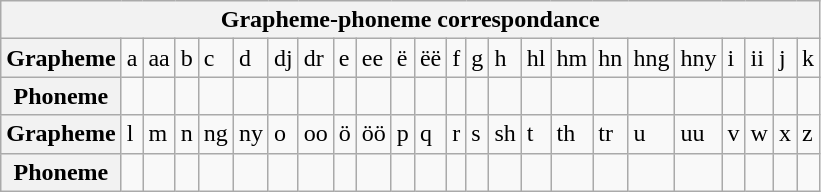<table class="wikitable">
<tr>
<th colspan="47">Grapheme-phoneme correspondance</th>
</tr>
<tr>
<th>Grapheme</th>
<td>a</td>
<td>aa</td>
<td>b</td>
<td>c</td>
<td>d</td>
<td>dj</td>
<td>dr</td>
<td>e</td>
<td>ee</td>
<td>ë</td>
<td>ëë</td>
<td>f</td>
<td>g</td>
<td>h</td>
<td>hl</td>
<td>hm</td>
<td>hn</td>
<td>hng</td>
<td>hny</td>
<td>i</td>
<td>ii</td>
<td>j</td>
<td>k</td>
</tr>
<tr>
<th>Phoneme</th>
<td></td>
<td></td>
<td></td>
<td></td>
<td></td>
<td></td>
<td></td>
<td></td>
<td></td>
<td></td>
<td></td>
<td></td>
<td></td>
<td></td>
<td></td>
<td></td>
<td></td>
<td></td>
<td></td>
<td></td>
<td></td>
<td></td>
<td></td>
</tr>
<tr>
<th>Grapheme</th>
<td>l</td>
<td>m</td>
<td>n</td>
<td>ng</td>
<td>ny</td>
<td>o</td>
<td>oo</td>
<td>ö</td>
<td>öö</td>
<td>p</td>
<td>q</td>
<td>r</td>
<td>s</td>
<td>sh</td>
<td>t</td>
<td>th</td>
<td>tr</td>
<td>u</td>
<td>uu</td>
<td>v</td>
<td>w</td>
<td>x</td>
<td>z</td>
</tr>
<tr>
<th>Phoneme</th>
<td></td>
<td></td>
<td></td>
<td></td>
<td></td>
<td></td>
<td></td>
<td></td>
<td></td>
<td></td>
<td></td>
<td></td>
<td></td>
<td></td>
<td></td>
<td></td>
<td></td>
<td></td>
<td></td>
<td></td>
<td></td>
<td></td>
<td></td>
</tr>
</table>
